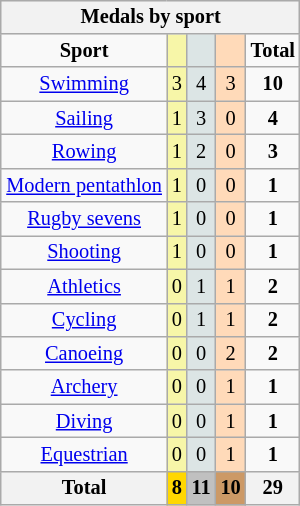<table class="wikitable" style="font-size:85%; float:right">
<tr style="background:#efefef;">
<th colspan=7>Medals by sport</th>
</tr>
<tr align=center>
<td><strong>Sport</strong></td>
<td bgcolor=#f7f6a8></td>
<td bgcolor=#dce5e5></td>
<td bgcolor=#ffdab9></td>
<td><strong>Total</strong></td>
</tr>
<tr align=center>
<td><a href='#'>Swimming</a></td>
<td style="background:#F7F6A8;">3</td>
<td style="background:#DCE5E5;">4</td>
<td style="background:#FFDAB9;">3</td>
<td><strong>10</strong></td>
</tr>
<tr align=center>
<td><a href='#'>Sailing</a></td>
<td style="Background:#F7F6A8;">1</td>
<td style="background:#DCE5E5;">3</td>
<td style="background:#FFDAB9;">0</td>
<td><strong>4</strong></td>
</tr>
<tr align=center>
<td><a href='#'>Rowing</a></td>
<td style="background:#F7F6A8;">1</td>
<td style="background:#DCE5E5;">2</td>
<td style="background:#FFDAB9;">0</td>
<td><strong>3</strong></td>
</tr>
<tr align=center>
<td><a href='#'>Modern pentathlon</a></td>
<td style="Background:#F7F6A8;">1</td>
<td style="background:#DCE5E5;">0</td>
<td style="background:#FFDAB9;">0</td>
<td><strong>1</strong></td>
</tr>
<tr align=center>
<td><a href='#'>Rugby sevens</a></td>
<td style="Background:#F7F6A8;">1</td>
<td style="background:#DCE5E5;">0</td>
<td style="background:#FFDAB9;">0</td>
<td><strong>1</strong></td>
</tr>
<tr align=center>
<td><a href='#'>Shooting</a></td>
<td style="Background:#F7F6A8;">1</td>
<td style="background:#DCE5E5;">0</td>
<td style="background:#FFDAB9;">0</td>
<td><strong>1</strong></td>
</tr>
<tr align=center>
<td><a href='#'>Athletics</a></td>
<td style="Background:#F7F6A8;">0</td>
<td style="background:#DCE5E5;">1</td>
<td style="background:#FFDAB9;">1</td>
<td><strong>2</strong></td>
</tr>
<tr align=center>
<td><a href='#'>Cycling</a></td>
<td style="background:#F7F6A8;">0</td>
<td style="background:#DCE5E5;">1</td>
<td style="background:#FFDAB9;">1</td>
<td><strong>2</strong></td>
</tr>
<tr align=center>
<td><a href='#'>Canoeing</a></td>
<td style="Background:#F7F6A8;">0</td>
<td style="background:#DCE5E5;">0</td>
<td style="background:#FFDAB9;">2</td>
<td><strong>2</strong></td>
</tr>
<tr align=center>
<td><a href='#'>Archery</a></td>
<td style="background:#F7F6A8;">0</td>
<td style="background:#DCE5E5;">0</td>
<td style="background:#FFDAB9;">1</td>
<td><strong>1</strong></td>
</tr>
<tr align=center>
<td><a href='#'>Diving</a></td>
<td style="Background:#F7F6A8;">0</td>
<td style="background:#DCE5E5;">0</td>
<td style="background:#FFDAB9;">1</td>
<td><strong>1</strong></td>
</tr>
<tr align=center>
<td><a href='#'>Equestrian</a></td>
<td style="Background:#F7F6A8;">0</td>
<td style="background:#DCE5E5;">0</td>
<td style="background:#FFDAB9;">1</td>
<td><strong>1</strong></td>
</tr>
<tr align=center>
<th>Total</th>
<th style="background:gold;">8</th>
<th style="background:silver;">11</th>
<th style="background:#c96;">10</th>
<th>29</th>
</tr>
</table>
